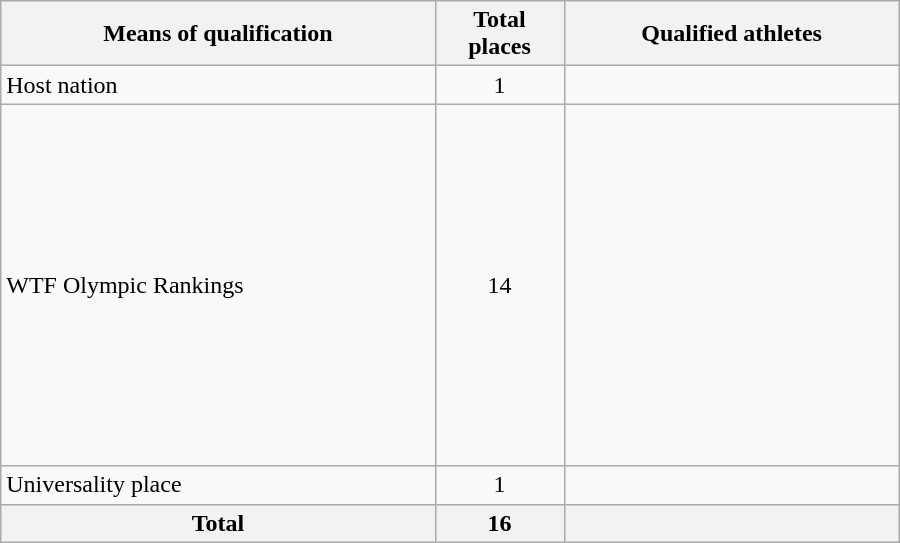<table class="wikitable" width=600>
<tr>
<th>Means of qualification</th>
<th>Total<br>places</th>
<th>Qualified athletes</th>
</tr>
<tr>
<td>Host nation</td>
<td align="center">1</td>
<td></td>
</tr>
<tr>
<td>WTF Olympic Rankings</td>
<td align="center">14</td>
<td><br><br><br><br><br><br><br><br><br><br><br><br><br></td>
</tr>
<tr>
<td>Universality place</td>
<td align="center">1</td>
<td></td>
</tr>
<tr>
<th>Total</th>
<th>16</th>
<th></th>
</tr>
</table>
